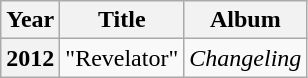<table class="wikitable" style="text-align:left;">
<tr>
<th scope="col">Year</th>
<th scope="col">Title</th>
<th scope="col">Album</th>
</tr>
<tr>
<th scope="row">2012</th>
<td>"Revelator"</td>
<td><em>Changeling</em></td>
</tr>
</table>
